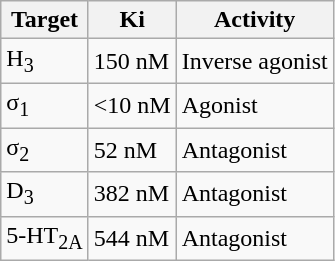<table class="wikitable">
<tr>
<th>Target</th>
<th>Ki</th>
<th>Activity</th>
</tr>
<tr>
<td>H<sub>3</sub></td>
<td>150 nM</td>
<td>Inverse agonist</td>
</tr>
<tr>
<td>σ<sub>1</sub></td>
<td><10 nM</td>
<td>Agonist</td>
</tr>
<tr>
<td>σ<sub>2</sub></td>
<td>52 nM</td>
<td>Antagonist</td>
</tr>
<tr>
<td>D<sub>3</sub></td>
<td>382 nM</td>
<td>Antagonist</td>
</tr>
<tr>
<td>5-HT<sub>2A</sub></td>
<td>544 nM</td>
<td>Antagonist</td>
</tr>
</table>
